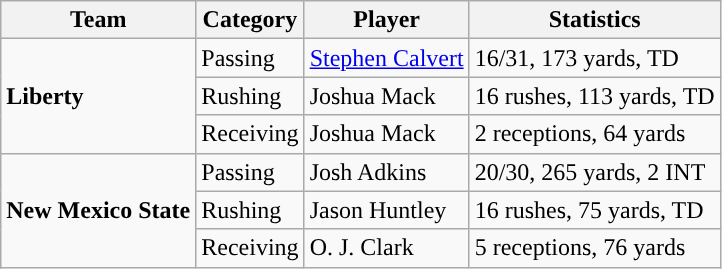<table class="wikitable" style="float: left;">
<tr>
<th>Team</th>
<th>Category</th>
<th>Player</th>
<th>Statistics</th>
</tr>
<tr>
<td rowspan=3><strong>Liberty</strong></td>
<td>Passing</td>
<td><a href='#'>Stephen Calvert</a></td>
<td>16/31, 173 yards, TD</td>
</tr>
<tr>
<td>Rushing</td>
<td>Joshua Mack</td>
<td>16 rushes, 113 yards, TD</td>
</tr>
<tr>
<td>Receiving</td>
<td>Joshua Mack</td>
<td>2 receptions, 64 yards</td>
</tr>
<tr>
<td rowspan=3><strong>New Mexico State</strong></td>
<td>Passing</td>
<td>Josh Adkins</td>
<td>20/30, 265 yards, 2 INT</td>
</tr>
<tr>
<td>Rushing</td>
<td>Jason Huntley</td>
<td>16 rushes, 75 yards, TD</td>
</tr>
<tr>
<td>Receiving</td>
<td>O. J. Clark</td>
<td>5 receptions, 76 yards</td>
</tr>
</table>
